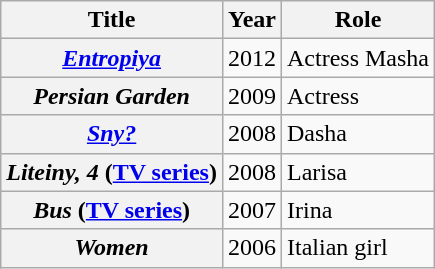<table class="wikitable plainrowheaders sortable">
<tr>
<th scope="col">Title</th>
<th scope="col">Year</th>
<th scope="col">Role</th>
</tr>
<tr>
<th scope="row"><em><a href='#'>Entropiya</a></em></th>
<td>2012</td>
<td>Actress Masha</td>
</tr>
<tr>
<th scope="row"><em>Persian Garden</em></th>
<td>2009</td>
<td>Actress</td>
</tr>
<tr>
<th scope="row"><em><a href='#'>Sny?</a></em></th>
<td>2008</td>
<td>Dasha</td>
</tr>
<tr>
<th scope="row"><em>Liteiny, 4</em> (<a href='#'>TV series</a>)</th>
<td>2008</td>
<td>Larisa</td>
</tr>
<tr>
<th scope="row"><em>Bus</em> (<a href='#'>TV series</a>)</th>
<td>2007</td>
<td>Irina</td>
</tr>
<tr>
<th scope="row"><em>Women</em></th>
<td>2006</td>
<td>Italian girl</td>
</tr>
</table>
